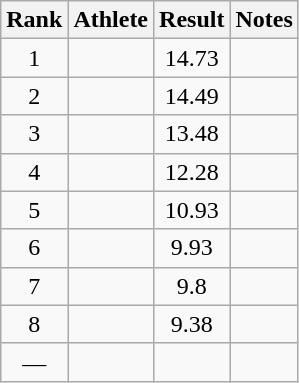<table class='wikitable'>
<tr>
<th>Rank</th>
<th>Athlete</th>
<th>Result</th>
<th>Notes</th>
</tr>
<tr align=center>
<td>1</td>
<td align=left></td>
<td>14.73</td>
<td></td>
</tr>
<tr align=center>
<td>2</td>
<td align=left></td>
<td>14.49</td>
<td></td>
</tr>
<tr align=center>
<td>3</td>
<td align=left></td>
<td>13.48</td>
<td></td>
</tr>
<tr align=center>
<td>4</td>
<td align=left></td>
<td>12.28</td>
<td></td>
</tr>
<tr align=center>
<td>5</td>
<td align=left></td>
<td>10.93</td>
<td></td>
</tr>
<tr align=center>
<td>6</td>
<td align=left></td>
<td>9.93</td>
<td></td>
</tr>
<tr align=center>
<td>7</td>
<td align=left></td>
<td>9.8</td>
<td></td>
</tr>
<tr align=center>
<td>8</td>
<td align=left></td>
<td>9.38</td>
<td></td>
</tr>
<tr align=center>
<td>—</td>
<td align=left></td>
<td></td>
<td></td>
</tr>
</table>
